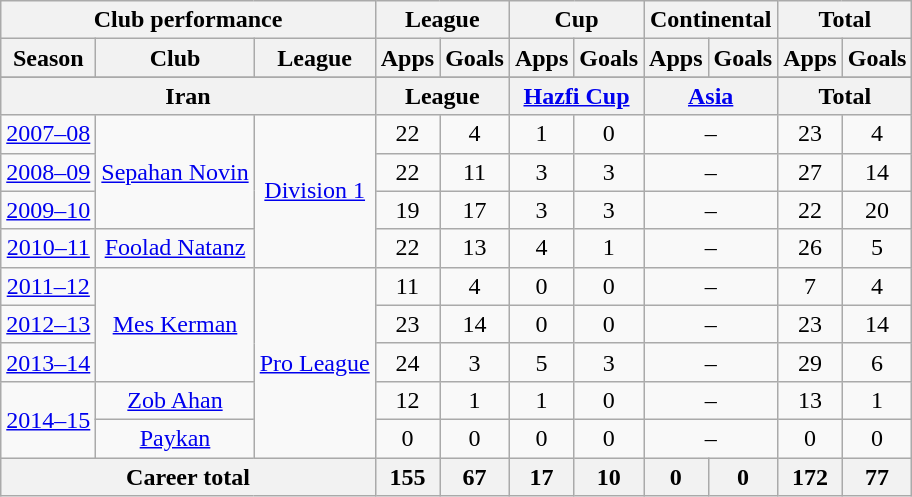<table class="wikitable" style="text-align:center">
<tr>
<th colspan=3>Club performance</th>
<th colspan=2>League</th>
<th colspan=2>Cup</th>
<th colspan=2>Continental</th>
<th colspan=2>Total</th>
</tr>
<tr>
<th>Season</th>
<th>Club</th>
<th>League</th>
<th>Apps</th>
<th>Goals</th>
<th>Apps</th>
<th>Goals</th>
<th>Apps</th>
<th>Goals</th>
<th>Apps</th>
<th>Goals</th>
</tr>
<tr>
</tr>
<tr>
<th colspan=3>Iran</th>
<th colspan=2>League</th>
<th colspan=2><a href='#'>Hazfi Cup</a></th>
<th colspan=2><a href='#'>Asia</a></th>
<th colspan=2>Total</th>
</tr>
<tr>
<td><a href='#'>2007–08</a></td>
<td rowspan="3"><a href='#'>Sepahan Novin</a></td>
<td rowspan="4"><a href='#'>Division 1</a></td>
<td>22</td>
<td>4</td>
<td>1</td>
<td>0</td>
<td colspan="2">–</td>
<td>23</td>
<td>4</td>
</tr>
<tr>
<td><a href='#'>2008–09</a></td>
<td>22</td>
<td>11</td>
<td>3</td>
<td>3</td>
<td colspan="2">–</td>
<td>27</td>
<td>14</td>
</tr>
<tr>
<td><a href='#'>2009–10</a></td>
<td>19</td>
<td>17</td>
<td>3</td>
<td>3</td>
<td colspan="2">–</td>
<td>22</td>
<td>20</td>
</tr>
<tr>
<td><a href='#'>2010–11</a></td>
<td><a href='#'>Foolad Natanz</a></td>
<td>22</td>
<td>13</td>
<td>4</td>
<td>1</td>
<td colspan="2">–</td>
<td>26</td>
<td>5</td>
</tr>
<tr>
<td><a href='#'>2011–12</a></td>
<td rowspan="3"><a href='#'>Mes Kerman</a></td>
<td rowspan="5"><a href='#'>Pro League</a></td>
<td>11</td>
<td>4</td>
<td>0</td>
<td>0</td>
<td colspan="2">–</td>
<td>7</td>
<td>4</td>
</tr>
<tr>
<td><a href='#'>2012–13</a></td>
<td>23</td>
<td>14</td>
<td>0</td>
<td>0</td>
<td colspan="2">–</td>
<td>23</td>
<td>14</td>
</tr>
<tr>
<td><a href='#'>2013–14</a></td>
<td>24</td>
<td>3</td>
<td>5</td>
<td>3</td>
<td colspan="2">–</td>
<td>29</td>
<td>6</td>
</tr>
<tr>
<td rowspan="2"><a href='#'>2014–15</a></td>
<td><a href='#'>Zob Ahan</a></td>
<td>12</td>
<td>1</td>
<td>1</td>
<td>0</td>
<td colspan="2">–</td>
<td>13</td>
<td>1</td>
</tr>
<tr>
<td><a href='#'>Paykan</a></td>
<td>0</td>
<td>0</td>
<td>0</td>
<td>0</td>
<td colspan="2">–</td>
<td>0</td>
<td>0</td>
</tr>
<tr>
<th colspan=3>Career total</th>
<th>155</th>
<th>67</th>
<th>17</th>
<th>10</th>
<th>0</th>
<th>0</th>
<th>172</th>
<th>77</th>
</tr>
</table>
